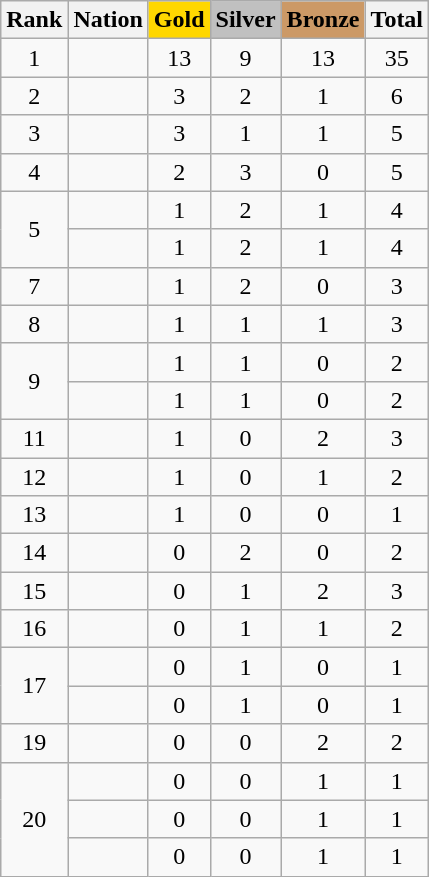<table class="wikitable sortable" style="text-align:center">
<tr>
<th>Rank</th>
<th>Nation</th>
<th style="background-color:gold">Gold</th>
<th style="background-color:silver">Silver</th>
<th style="background-color:#cc9966">Bronze</th>
<th>Total</th>
</tr>
<tr>
<td>1</td>
<td align=left></td>
<td>13</td>
<td>9</td>
<td>13</td>
<td>35</td>
</tr>
<tr>
<td>2</td>
<td align=left></td>
<td>3</td>
<td>2</td>
<td>1</td>
<td>6</td>
</tr>
<tr>
<td>3</td>
<td align=left></td>
<td>3</td>
<td>1</td>
<td>1</td>
<td>5</td>
</tr>
<tr>
<td>4</td>
<td align=left></td>
<td>2</td>
<td>3</td>
<td>0</td>
<td>5</td>
</tr>
<tr>
<td rowspan=2>5</td>
<td align=left></td>
<td>1</td>
<td>2</td>
<td>1</td>
<td>4</td>
</tr>
<tr>
<td align=left></td>
<td>1</td>
<td>2</td>
<td>1</td>
<td>4</td>
</tr>
<tr>
<td>7</td>
<td align=left></td>
<td>1</td>
<td>2</td>
<td>0</td>
<td>3</td>
</tr>
<tr>
<td>8</td>
<td align=left></td>
<td>1</td>
<td>1</td>
<td>1</td>
<td>3</td>
</tr>
<tr>
<td rowspan=2>9</td>
<td align=left></td>
<td>1</td>
<td>1</td>
<td>0</td>
<td>2</td>
</tr>
<tr>
<td align=left></td>
<td>1</td>
<td>1</td>
<td>0</td>
<td>2</td>
</tr>
<tr>
<td>11</td>
<td align=left></td>
<td>1</td>
<td>0</td>
<td>2</td>
<td>3</td>
</tr>
<tr>
<td>12</td>
<td align=left></td>
<td>1</td>
<td>0</td>
<td>1</td>
<td>2</td>
</tr>
<tr>
<td>13</td>
<td align=left></td>
<td>1</td>
<td>0</td>
<td>0</td>
<td>1</td>
</tr>
<tr>
<td>14</td>
<td align=left></td>
<td>0</td>
<td>2</td>
<td>0</td>
<td>2</td>
</tr>
<tr>
<td>15</td>
<td align=left></td>
<td>0</td>
<td>1</td>
<td>2</td>
<td>3</td>
</tr>
<tr>
<td>16</td>
<td align=left></td>
<td>0</td>
<td>1</td>
<td>1</td>
<td>2</td>
</tr>
<tr>
<td rowspan=2>17</td>
<td align=left></td>
<td>0</td>
<td>1</td>
<td>0</td>
<td>1</td>
</tr>
<tr>
<td align=left></td>
<td>0</td>
<td>1</td>
<td>0</td>
<td>1</td>
</tr>
<tr>
<td>19</td>
<td align=left></td>
<td>0</td>
<td>0</td>
<td>2</td>
<td>2</td>
</tr>
<tr>
<td rowspan=3>20</td>
<td align=left></td>
<td>0</td>
<td>0</td>
<td>1</td>
<td>1</td>
</tr>
<tr>
<td align=left></td>
<td>0</td>
<td>0</td>
<td>1</td>
<td>1</td>
</tr>
<tr>
<td align=left></td>
<td>0</td>
<td>0</td>
<td>1</td>
<td>1</td>
</tr>
</table>
